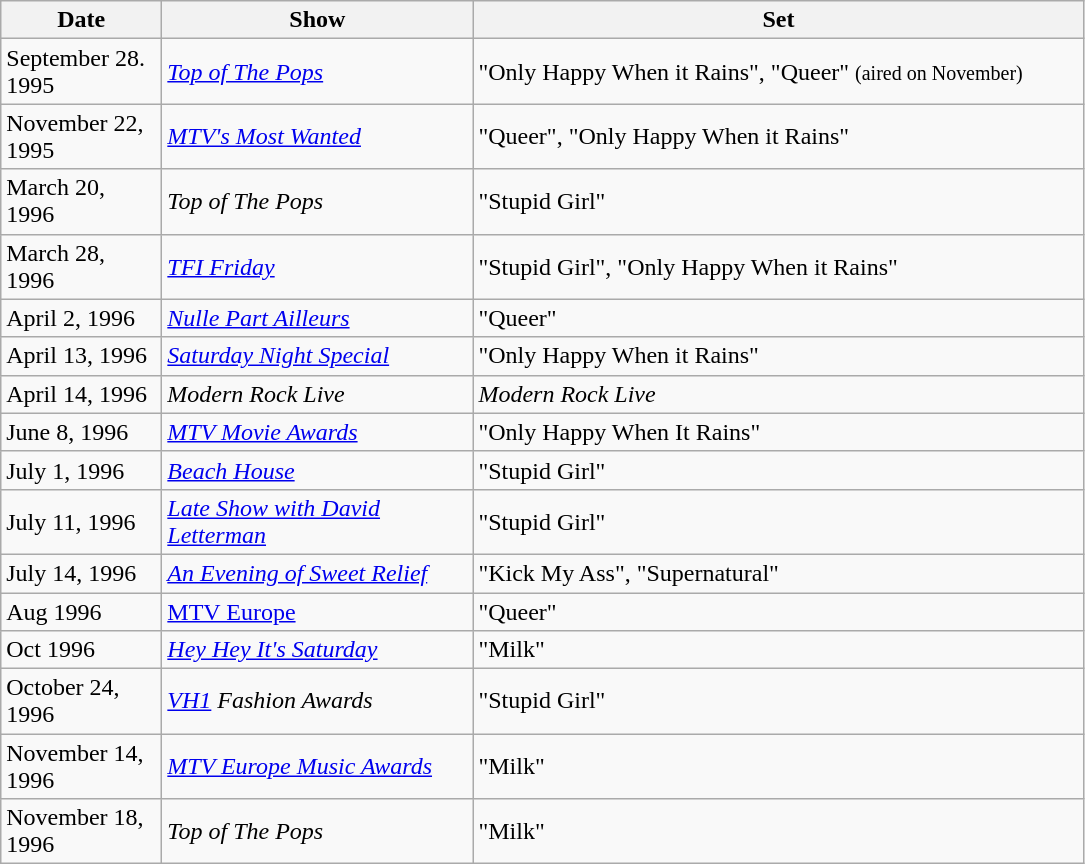<table class="wikitable" style="text-align:left;">
<tr>
<th width="100">Date</th>
<th width="200">Show</th>
<th width="400">Set</th>
</tr>
<tr>
<td>September 28. 1995</td>
<td><em><a href='#'>Top of The Pops</a></em></td>
<td>"Only Happy When it Rains", "Queer" <small>(aired on November)</small></td>
</tr>
<tr>
<td>November 22, 1995</td>
<td><em><a href='#'>MTV's Most Wanted</a></em></td>
<td>"Queer", "Only Happy When it Rains"</td>
</tr>
<tr>
<td>March 20, 1996</td>
<td><em>Top of The Pops</em></td>
<td>"Stupid Girl"</td>
</tr>
<tr>
<td>March 28, 1996</td>
<td><em><a href='#'>TFI Friday</a></em></td>
<td>"Stupid Girl", "Only Happy When it Rains"</td>
</tr>
<tr>
<td>April 2, 1996</td>
<td><em><a href='#'>Nulle Part Ailleurs</a></em></td>
<td>"Queer"</td>
</tr>
<tr>
<td>April 13, 1996</td>
<td><em><a href='#'>Saturday Night Special</a></em></td>
<td>"Only Happy When it Rains"</td>
</tr>
<tr>
<td>April 14, 1996</td>
<td><em>Modern Rock Live</em></td>
<td><em>Modern Rock Live</em></td>
</tr>
<tr>
<td>June 8, 1996</td>
<td><em><a href='#'>MTV Movie Awards</a></em></td>
<td>"Only Happy When It Rains"</td>
</tr>
<tr>
<td>July 1, 1996</td>
<td><em><a href='#'>Beach House</a></em></td>
<td>"Stupid Girl"</td>
</tr>
<tr>
<td>July 11, 1996</td>
<td><em><a href='#'>Late Show with David Letterman</a></em></td>
<td>"Stupid Girl"</td>
</tr>
<tr>
<td>July 14, 1996</td>
<td><em><a href='#'>An Evening of Sweet Relief</a></em></td>
<td>"Kick My Ass", "Supernatural"</td>
</tr>
<tr>
<td>Aug 1996</td>
<td><a href='#'>MTV Europe</a></td>
<td>"Queer"</td>
</tr>
<tr>
<td>Oct 1996</td>
<td><em><a href='#'>Hey Hey It's Saturday</a></em></td>
<td>"Milk"</td>
</tr>
<tr>
<td>October 24, 1996</td>
<td><em><a href='#'>VH1</a> Fashion Awards</em></td>
<td>"Stupid Girl"</td>
</tr>
<tr>
<td>November 14, 1996</td>
<td><em><a href='#'>MTV Europe Music Awards</a></em></td>
<td>"Milk"</td>
</tr>
<tr>
<td>November 18, 1996</td>
<td><em>Top of The Pops</em></td>
<td>"Milk"</td>
</tr>
</table>
